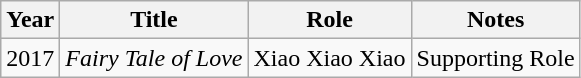<table class="wikitable">
<tr>
<th>Year</th>
<th>Title</th>
<th>Role</th>
<th>Notes</th>
</tr>
<tr>
<td>2017</td>
<td><em>Fairy Tale of Love</em></td>
<td>Xiao Xiao Xiao</td>
<td>Supporting Role</td>
</tr>
</table>
